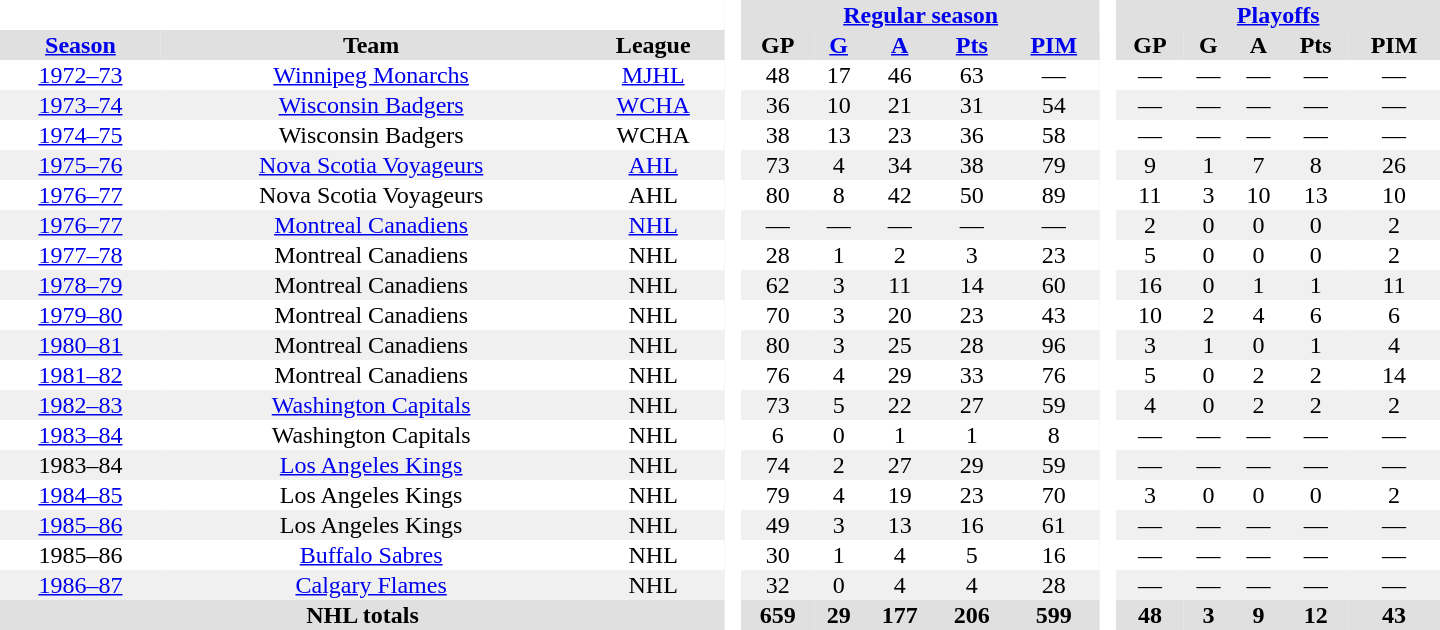<table border="0" cellpadding="1" cellspacing="0" style="text-align:center; width:60em">
<tr bgcolor="#e0e0e0">
<th colspan="3" bgcolor="#ffffff"> </th>
<th rowspan="99" bgcolor="#ffffff"> </th>
<th colspan="5"><a href='#'>Regular season</a></th>
<th rowspan="99" bgcolor="#ffffff"> </th>
<th colspan="5"><a href='#'>Playoffs</a></th>
</tr>
<tr bgcolor="#e0e0e0">
<th><a href='#'>Season</a></th>
<th>Team</th>
<th>League</th>
<th>GP</th>
<th><a href='#'>G</a></th>
<th><a href='#'>A</a></th>
<th><a href='#'>Pts</a></th>
<th><a href='#'>PIM</a></th>
<th>GP</th>
<th>G</th>
<th>A</th>
<th>Pts</th>
<th>PIM</th>
</tr>
<tr>
<td><a href='#'>1972–73</a></td>
<td><a href='#'>Winnipeg Monarchs</a></td>
<td><a href='#'>MJHL</a></td>
<td>48</td>
<td>17</td>
<td>46</td>
<td>63</td>
<td>—</td>
<td>—</td>
<td>—</td>
<td>—</td>
<td>—</td>
<td>—</td>
</tr>
<tr bgcolor="#f0f0f0">
<td><a href='#'>1973–74</a></td>
<td><a href='#'>Wisconsin Badgers</a></td>
<td><a href='#'>WCHA</a></td>
<td>36</td>
<td>10</td>
<td>21</td>
<td>31</td>
<td>54</td>
<td>—</td>
<td>—</td>
<td>—</td>
<td>—</td>
<td>—</td>
</tr>
<tr>
<td><a href='#'>1974–75</a></td>
<td>Wisconsin Badgers</td>
<td>WCHA</td>
<td>38</td>
<td>13</td>
<td>23</td>
<td>36</td>
<td>58</td>
<td>—</td>
<td>—</td>
<td>—</td>
<td>—</td>
<td>—</td>
</tr>
<tr bgcolor="#f0f0f0">
<td><a href='#'>1975–76</a></td>
<td><a href='#'>Nova Scotia Voyageurs</a></td>
<td><a href='#'>AHL</a></td>
<td>73</td>
<td>4</td>
<td>34</td>
<td>38</td>
<td>79</td>
<td>9</td>
<td>1</td>
<td>7</td>
<td>8</td>
<td>26</td>
</tr>
<tr>
<td><a href='#'>1976–77</a></td>
<td>Nova Scotia Voyageurs</td>
<td>AHL</td>
<td>80</td>
<td>8</td>
<td>42</td>
<td>50</td>
<td>89</td>
<td>11</td>
<td>3</td>
<td>10</td>
<td>13</td>
<td>10</td>
</tr>
<tr bgcolor="#f0f0f0">
<td><a href='#'>1976–77</a></td>
<td><a href='#'>Montreal Canadiens</a></td>
<td><a href='#'>NHL</a></td>
<td>—</td>
<td>—</td>
<td>—</td>
<td>—</td>
<td>—</td>
<td>2</td>
<td>0</td>
<td>0</td>
<td>0</td>
<td>2</td>
</tr>
<tr>
<td><a href='#'>1977–78</a></td>
<td>Montreal Canadiens</td>
<td>NHL</td>
<td>28</td>
<td>1</td>
<td>2</td>
<td>3</td>
<td>23</td>
<td>5</td>
<td>0</td>
<td>0</td>
<td>0</td>
<td>2</td>
</tr>
<tr bgcolor="#f0f0f0">
<td><a href='#'>1978–79</a></td>
<td>Montreal Canadiens</td>
<td>NHL</td>
<td>62</td>
<td>3</td>
<td>11</td>
<td>14</td>
<td>60</td>
<td>16</td>
<td>0</td>
<td>1</td>
<td>1</td>
<td>11</td>
</tr>
<tr>
<td><a href='#'>1979–80</a></td>
<td>Montreal Canadiens</td>
<td>NHL</td>
<td>70</td>
<td>3</td>
<td>20</td>
<td>23</td>
<td>43</td>
<td>10</td>
<td>2</td>
<td>4</td>
<td>6</td>
<td>6</td>
</tr>
<tr bgcolor="#f0f0f0">
<td><a href='#'>1980–81</a></td>
<td>Montreal Canadiens</td>
<td>NHL</td>
<td>80</td>
<td>3</td>
<td>25</td>
<td>28</td>
<td>96</td>
<td>3</td>
<td>1</td>
<td>0</td>
<td>1</td>
<td>4</td>
</tr>
<tr>
<td><a href='#'>1981–82</a></td>
<td>Montreal Canadiens</td>
<td>NHL</td>
<td>76</td>
<td>4</td>
<td>29</td>
<td>33</td>
<td>76</td>
<td>5</td>
<td>0</td>
<td>2</td>
<td>2</td>
<td>14</td>
</tr>
<tr bgcolor="#f0f0f0">
<td><a href='#'>1982–83</a></td>
<td><a href='#'>Washington Capitals</a></td>
<td>NHL</td>
<td>73</td>
<td>5</td>
<td>22</td>
<td>27</td>
<td>59</td>
<td>4</td>
<td>0</td>
<td>2</td>
<td>2</td>
<td>2</td>
</tr>
<tr>
<td><a href='#'>1983–84</a></td>
<td>Washington Capitals</td>
<td>NHL</td>
<td>6</td>
<td>0</td>
<td>1</td>
<td>1</td>
<td>8</td>
<td>—</td>
<td>—</td>
<td>—</td>
<td>—</td>
<td>—</td>
</tr>
<tr bgcolor="#f0f0f0">
<td>1983–84</td>
<td><a href='#'>Los Angeles Kings</a></td>
<td>NHL</td>
<td>74</td>
<td>2</td>
<td>27</td>
<td>29</td>
<td>59</td>
<td>—</td>
<td>—</td>
<td>—</td>
<td>—</td>
<td>—</td>
</tr>
<tr>
<td><a href='#'>1984–85</a></td>
<td>Los Angeles Kings</td>
<td>NHL</td>
<td>79</td>
<td>4</td>
<td>19</td>
<td>23</td>
<td>70</td>
<td>3</td>
<td>0</td>
<td>0</td>
<td>0</td>
<td>2</td>
</tr>
<tr bgcolor="#f0f0f0">
<td><a href='#'>1985–86</a></td>
<td>Los Angeles Kings</td>
<td>NHL</td>
<td>49</td>
<td>3</td>
<td>13</td>
<td>16</td>
<td>61</td>
<td>—</td>
<td>—</td>
<td>—</td>
<td>—</td>
<td>—</td>
</tr>
<tr>
<td>1985–86</td>
<td><a href='#'>Buffalo Sabres</a></td>
<td>NHL</td>
<td>30</td>
<td>1</td>
<td>4</td>
<td>5</td>
<td>16</td>
<td>—</td>
<td>—</td>
<td>—</td>
<td>—</td>
<td>—</td>
</tr>
<tr bgcolor="#f0f0f0">
<td><a href='#'>1986–87</a></td>
<td><a href='#'>Calgary Flames</a></td>
<td>NHL</td>
<td>32</td>
<td>0</td>
<td>4</td>
<td>4</td>
<td>28</td>
<td>—</td>
<td>—</td>
<td>—</td>
<td>—</td>
<td>—</td>
</tr>
<tr bgcolor="#e0e0e0">
<th colspan="3">NHL totals</th>
<th>659</th>
<th>29</th>
<th>177</th>
<th>206</th>
<th>599</th>
<th>48</th>
<th>3</th>
<th>9</th>
<th>12</th>
<th>43</th>
</tr>
</table>
